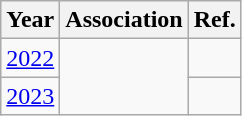<table class="wikitable">
<tr>
<th>Year</th>
<th>Association</th>
<th>Ref.</th>
</tr>
<tr>
<td><a href='#'>2022</a></td>
<td rowspan=2></td>
<td></td>
</tr>
<tr>
<td><a href='#'>2023</a></td>
<td></td>
</tr>
</table>
